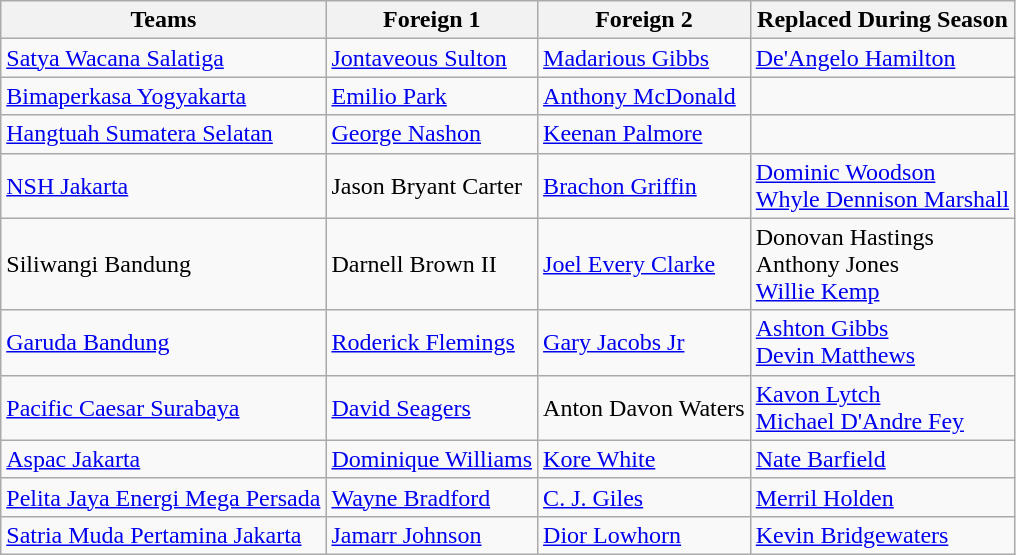<table class="wikitable sortable">
<tr>
<th>Teams</th>
<th>Foreign 1</th>
<th>Foreign 2</th>
<th><strong>Replaced During Season</strong></th>
</tr>
<tr>
<td><a href='#'>Satya Wacana Salatiga</a></td>
<td> <a href='#'>Jontaveous Sulton</a></td>
<td> <a href='#'>Madarious Gibbs</a></td>
<td> <a href='#'>De'Angelo Hamilton</a></td>
</tr>
<tr>
<td><a href='#'>Bimaperkasa Yogyakarta</a></td>
<td> <a href='#'>Emilio Park</a></td>
<td> <a href='#'>Anthony McDonald</a></td>
<td></td>
</tr>
<tr>
<td><a href='#'>Hangtuah Sumatera Selatan</a></td>
<td> <a href='#'>George Nashon</a></td>
<td> <a href='#'>Keenan Palmore</a></td>
<td></td>
</tr>
<tr>
<td><a href='#'>NSH Jakarta</a></td>
<td> Jason Bryant Carter</td>
<td> <a href='#'>Brachon Griffin</a></td>
<td> <a href='#'>Dominic Woodson</a><br> <a href='#'>Whyle Dennison Marshall</a></td>
</tr>
<tr>
<td>Siliwangi Bandung</td>
<td> Darnell Brown II</td>
<td> <a href='#'>Joel Every Clarke</a></td>
<td> Donovan Hastings<br> Anthony Jones<br> <a href='#'>Willie Kemp</a></td>
</tr>
<tr>
<td><a href='#'>Garuda Bandung</a></td>
<td> <a href='#'>Roderick Flemings</a></td>
<td> <a href='#'>Gary Jacobs Jr</a></td>
<td> <a href='#'>Ashton Gibbs</a><br> <a href='#'>Devin Matthews</a></td>
</tr>
<tr>
<td><a href='#'>Pacific Caesar Surabaya</a></td>
<td> <a href='#'>David Seagers</a></td>
<td> Anton Davon Waters</td>
<td> <a href='#'>Kavon Lytch</a><br> <a href='#'>Michael D'Andre Fey</a></td>
</tr>
<tr>
<td><a href='#'>Aspac Jakarta</a></td>
<td> <a href='#'>Dominique Williams</a></td>
<td> <a href='#'>Kore White</a></td>
<td> <a href='#'>Nate Barfield</a></td>
</tr>
<tr>
<td><a href='#'>Pelita Jaya Energi Mega Persada</a></td>
<td> <a href='#'>Wayne Bradford</a></td>
<td> <a href='#'>C. J. Giles</a></td>
<td> <a href='#'>Merril Holden</a></td>
</tr>
<tr>
<td><a href='#'>Satria Muda Pertamina Jakarta</a></td>
<td>  <a href='#'>Jamarr Johnson</a></td>
<td> <a href='#'>Dior Lowhorn</a></td>
<td> <a href='#'>Kevin Bridgewaters</a></td>
</tr>
</table>
